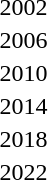<table>
<tr>
<td rowspan=2>2002</td>
<td rowspan=2></td>
<td rowspan=2></td>
<td></td>
</tr>
<tr>
<td></td>
</tr>
<tr>
<td>2006</td>
<td></td>
<td></td>
<td></td>
</tr>
<tr>
<td>2010<br></td>
<td></td>
<td></td>
<td></td>
</tr>
<tr>
<td>2014<br></td>
<td></td>
<td></td>
<td></td>
</tr>
<tr>
<td>2018<br></td>
<td></td>
<td></td>
<td></td>
</tr>
<tr>
<td>2022<br></td>
<td></td>
<td></td>
<td></td>
</tr>
</table>
